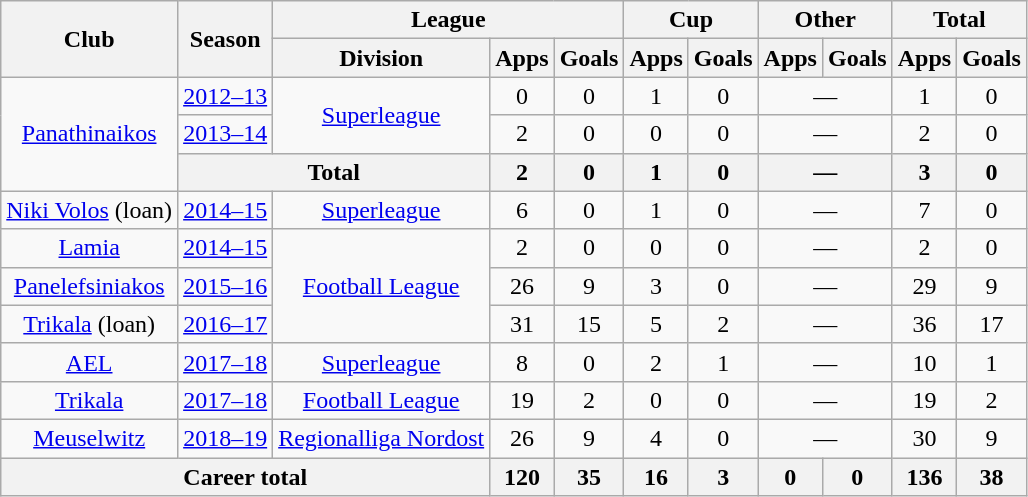<table class="wikitable" style="text-align: center;">
<tr>
<th rowspan="2">Club</th>
<th rowspan="2">Season</th>
<th colspan="3">League</th>
<th colspan="2">Cup</th>
<th colspan="2">Other</th>
<th colspan="2">Total</th>
</tr>
<tr>
<th>Division</th>
<th>Apps</th>
<th>Goals</th>
<th>Apps</th>
<th>Goals</th>
<th>Apps</th>
<th>Goals</th>
<th>Apps</th>
<th>Goals</th>
</tr>
<tr>
<td rowspan="3"><a href='#'>Panathinaikos</a></td>
<td><a href='#'>2012–13</a></td>
<td rowspan="2"><a href='#'>Superleague</a></td>
<td>0</td>
<td>0</td>
<td>1</td>
<td>0</td>
<td colspan="2">—</td>
<td>1</td>
<td>0</td>
</tr>
<tr>
<td><a href='#'>2013–14</a></td>
<td>2</td>
<td>0</td>
<td>0</td>
<td>0</td>
<td colspan="2">—</td>
<td>2</td>
<td>0</td>
</tr>
<tr>
<th colspan="2">Total</th>
<th>2</th>
<th>0</th>
<th>1</th>
<th>0</th>
<th colspan="2">—</th>
<th>3</th>
<th>0</th>
</tr>
<tr>
<td rowspan="1"><a href='#'>Niki Volos</a> (loan)</td>
<td><a href='#'>2014–15</a></td>
<td><a href='#'>Superleague</a></td>
<td>6</td>
<td>0</td>
<td>1</td>
<td>0</td>
<td colspan="2">—</td>
<td>7</td>
<td>0</td>
</tr>
<tr>
<td rowspan="1"><a href='#'>Lamia</a></td>
<td><a href='#'>2014–15</a></td>
<td rowspan="3"><a href='#'>Football League</a></td>
<td>2</td>
<td>0</td>
<td>0</td>
<td>0</td>
<td colspan="2">—</td>
<td>2</td>
<td>0</td>
</tr>
<tr>
<td rowspan="1"><a href='#'>Panelefsiniakos</a></td>
<td><a href='#'>2015–16</a></td>
<td>26</td>
<td>9</td>
<td>3</td>
<td>0</td>
<td colspan="2">—</td>
<td>29</td>
<td>9</td>
</tr>
<tr>
<td rowspan="1"><a href='#'>Trikala</a> (loan)</td>
<td><a href='#'>2016–17</a></td>
<td>31</td>
<td>15</td>
<td>5</td>
<td>2</td>
<td colspan="2">—</td>
<td>36</td>
<td>17</td>
</tr>
<tr>
<td rowspan="1"><a href='#'>AEL</a></td>
<td><a href='#'>2017–18</a></td>
<td><a href='#'>Superleague</a></td>
<td>8</td>
<td>0</td>
<td>2</td>
<td>1</td>
<td colspan="2">—</td>
<td>10</td>
<td>1</td>
</tr>
<tr>
<td rowspan="1"><a href='#'>Trikala</a></td>
<td><a href='#'>2017–18</a></td>
<td><a href='#'>Football League</a></td>
<td>19</td>
<td>2</td>
<td>0</td>
<td>0</td>
<td colspan="2">—</td>
<td>19</td>
<td>2</td>
</tr>
<tr>
<td rowspan="1"><a href='#'>Meuselwitz</a></td>
<td><a href='#'>2018–19</a></td>
<td><a href='#'>Regionalliga Nordost</a></td>
<td>26</td>
<td>9</td>
<td>4</td>
<td>0</td>
<td colspan="2">—</td>
<td>30</td>
<td>9</td>
</tr>
<tr>
<th colspan="3">Career total</th>
<th>120</th>
<th>35</th>
<th>16</th>
<th>3</th>
<th>0</th>
<th>0</th>
<th>136</th>
<th>38</th>
</tr>
</table>
